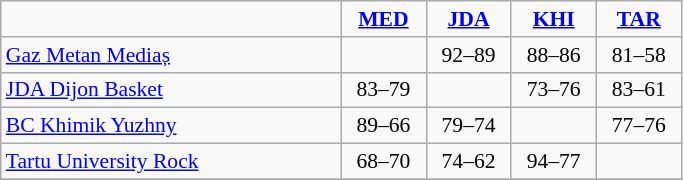<table class="wikitable" style="font-size: 90%; text-align: center">
<tr>
<td width=220></td>
<td width=50><strong><a href='#'>MED</a></strong></td>
<td width=50><strong><a href='#'>JDA</a></strong></td>
<td width=50><strong><a href='#'>KHI</a></strong></td>
<td width=50><strong><a href='#'>TAR</a></strong></td>
</tr>
<tr>
<td align=left> <a href='#'>Gaz Metan Mediaș</a></td>
<td></td>
<td>92–89</td>
<td>88–86</td>
<td>81–58</td>
</tr>
<tr>
<td align=left> <a href='#'>JDA Dijon Basket</a></td>
<td>83–79</td>
<td></td>
<td>73–76</td>
<td>83–61</td>
</tr>
<tr>
<td align=left> <a href='#'>BC Khimik Yuzhny</a></td>
<td>89–66</td>
<td>79–74</td>
<td></td>
<td>77–76</td>
</tr>
<tr>
<td align=left> <a href='#'>Tartu University Rock</a></td>
<td>68–70</td>
<td>74–62</td>
<td>94–77</td>
<td></td>
</tr>
<tr>
</tr>
</table>
